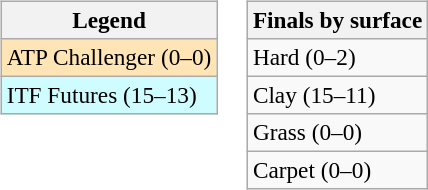<table>
<tr valign=top>
<td><br><table class=wikitable style=font-size:97%>
<tr>
<th>Legend</th>
</tr>
<tr bgcolor=moccasin>
<td>ATP Challenger (0–0)</td>
</tr>
<tr bgcolor=cffcff>
<td>ITF Futures (15–13)</td>
</tr>
</table>
</td>
<td><br><table class=wikitable style=font-size:97%>
<tr>
<th>Finals by surface</th>
</tr>
<tr>
<td>Hard (0–2)</td>
</tr>
<tr>
<td>Clay (15–11)</td>
</tr>
<tr>
<td>Grass (0–0)</td>
</tr>
<tr>
<td>Carpet (0–0)</td>
</tr>
</table>
</td>
</tr>
</table>
